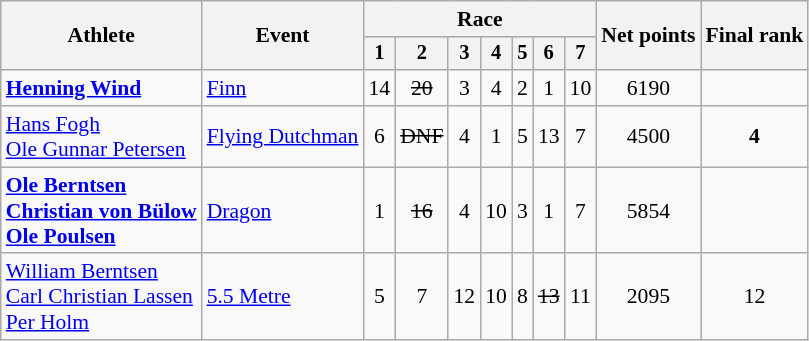<table class="wikitable" style="font-size:90%">
<tr>
<th rowspan="2">Athlete</th>
<th rowspan="2">Event</th>
<th colspan=7>Race</th>
<th rowspan=2>Net points</th>
<th rowspan=2>Final rank</th>
</tr>
<tr style="font-size:95%">
<th>1</th>
<th>2</th>
<th>3</th>
<th>4</th>
<th>5</th>
<th>6</th>
<th>7</th>
</tr>
<tr align=center>
<td align=left><strong><a href='#'>Henning Wind</a></strong></td>
<td align=left><a href='#'>Finn</a></td>
<td>14</td>
<td><s>20</s></td>
<td>3</td>
<td>4</td>
<td>2</td>
<td>1</td>
<td>10</td>
<td>6190</td>
<td></td>
</tr>
<tr align=center>
<td align=left><a href='#'>Hans Fogh</a><br><a href='#'>Ole Gunnar Petersen</a></td>
<td align=left><a href='#'>Flying Dutchman</a></td>
<td>6</td>
<td><s>DNF</s></td>
<td>4</td>
<td>1</td>
<td>5</td>
<td>13</td>
<td>7</td>
<td>4500</td>
<td><strong>4</strong></td>
</tr>
<tr align=center>
<td align=left><strong><a href='#'>Ole Berntsen</a><br><a href='#'>Christian von Bülow</a><br><a href='#'>Ole Poulsen</a></strong></td>
<td align=left><a href='#'>Dragon</a></td>
<td>1</td>
<td><s>16</s></td>
<td>4</td>
<td>10</td>
<td>3</td>
<td>1</td>
<td>7</td>
<td>5854</td>
<td></td>
</tr>
<tr align=center>
<td align=left><a href='#'>William Berntsen</a><br><a href='#'>Carl Christian Lassen</a><br><a href='#'>Per Holm</a></td>
<td align=left><a href='#'>5.5 Metre</a></td>
<td>5</td>
<td>7</td>
<td>12</td>
<td>10</td>
<td>8</td>
<td><s>13</s></td>
<td>11</td>
<td>2095</td>
<td>12</td>
</tr>
</table>
